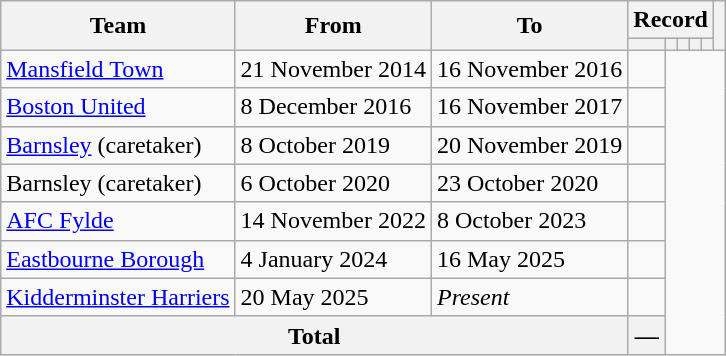<table class=wikitable style="text-align: center">
<tr>
<th rowspan=2>Team</th>
<th rowspan=2>From</th>
<th rowspan=2>To</th>
<th colspan=5>Record</th>
<th rowspan=2></th>
</tr>
<tr>
<th></th>
<th></th>
<th></th>
<th></th>
<th></th>
</tr>
<tr>
<td align="left"><a href='#'>Mansfield Town</a></td>
<td align="left">21 November 2014</td>
<td align="left">16 November 2016<br></td>
<td></td>
</tr>
<tr>
<td align=left><a href='#'>Boston United</a></td>
<td align=left>8 December 2016</td>
<td align=left>16 November 2017<br></td>
<td></td>
</tr>
<tr>
<td align=left><a href='#'>Barnsley</a> (caretaker)</td>
<td align=left>8 October 2019</td>
<td align=left>20 November 2019<br></td>
<td></td>
</tr>
<tr>
<td align=left>Barnsley (caretaker)</td>
<td align=left>6 October 2020</td>
<td align=left>23 October 2020<br></td>
<td></td>
</tr>
<tr>
<td align=left><a href='#'>AFC Fylde</a></td>
<td align=left>14 November 2022</td>
<td align=left>8 October 2023<br></td>
<td></td>
</tr>
<tr>
<td align=left><a href='#'>Eastbourne Borough</a></td>
<td align=left>4 January 2024</td>
<td align=left>16 May 2025<br></td>
<td></td>
</tr>
<tr>
<td align=left><a href='#'>Kidderminster Harriers</a></td>
<td align=left>20 May 2025</td>
<td align=left><em>Present</em><br></td>
<td></td>
</tr>
<tr>
<th colspan=3>Total<br></th>
<th>—</th>
</tr>
</table>
